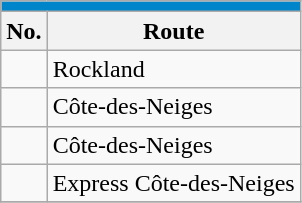<table align=center class="wikitable">
<tr>
<th style="background: #0085CA; font-size:100%; color:#FFFFFF;"colspan="4"><a href='#'></a></th>
</tr>
<tr>
<th>No.</th>
<th>Route</th>
</tr>
<tr>
<td></td>
<td>Rockland</td>
</tr>
<tr>
<td {{Avoid wrap> </td>
<td>Côte-des-Neiges</td>
</tr>
<tr>
<td {{Avoid wrap> </td>
<td>Côte-des-Neiges</td>
</tr>
<tr>
<td></td>
<td>Express Côte-des-Neiges</td>
</tr>
<tr>
</tr>
</table>
